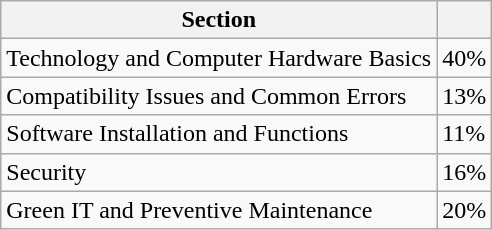<table class="wikitable">
<tr>
<th>Section</th>
<th></th>
</tr>
<tr>
<td>Technology and Computer Hardware Basics</td>
<td>40%</td>
</tr>
<tr>
<td>Compatibility Issues and Common Errors</td>
<td>13%</td>
</tr>
<tr>
<td>Software Installation and Functions</td>
<td>11%</td>
</tr>
<tr>
<td>Security</td>
<td>16%</td>
</tr>
<tr>
<td>Green IT and Preventive Maintenance</td>
<td>20%</td>
</tr>
</table>
